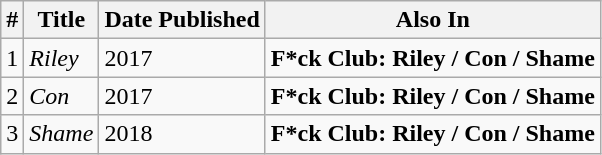<table class="wikitable">
<tr>
<th>#</th>
<th>Title</th>
<th>Date Published</th>
<th>Also In</th>
</tr>
<tr>
<td>1</td>
<td><em>Riley</em></td>
<td>2017</td>
<td><strong>F*ck Club: Riley / Con / Shame</strong></td>
</tr>
<tr>
<td>2</td>
<td><em>Con</em></td>
<td>2017</td>
<td><strong>F*ck Club: Riley / Con / Shame</strong></td>
</tr>
<tr>
<td>3</td>
<td><em>Shame</em></td>
<td>2018</td>
<td><strong>F*ck Club: Riley / Con / Shame</strong></td>
</tr>
</table>
